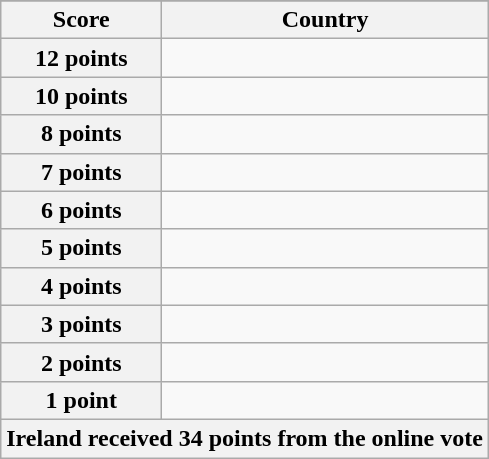<table class="wikitable">
<tr>
</tr>
<tr>
<th scope="col" width="33%">Score</th>
<th scope="col">Country</th>
</tr>
<tr>
<th scope="row">12 points</th>
<td></td>
</tr>
<tr>
<th scope="row">10 points</th>
<td></td>
</tr>
<tr>
<th scope="row">8 points</th>
<td></td>
</tr>
<tr>
<th scope="row">7 points</th>
<td></td>
</tr>
<tr>
<th scope="row">6 points</th>
<td></td>
</tr>
<tr>
<th scope="row">5 points</th>
<td></td>
</tr>
<tr>
<th scope="row">4 points</th>
<td></td>
</tr>
<tr>
<th scope="row">3 points</th>
<td></td>
</tr>
<tr>
<th scope="row">2 points</th>
<td></td>
</tr>
<tr>
<th scope="row">1 point</th>
<td></td>
</tr>
<tr>
<th colspan="2">Ireland received 34 points from the online vote</th>
</tr>
</table>
